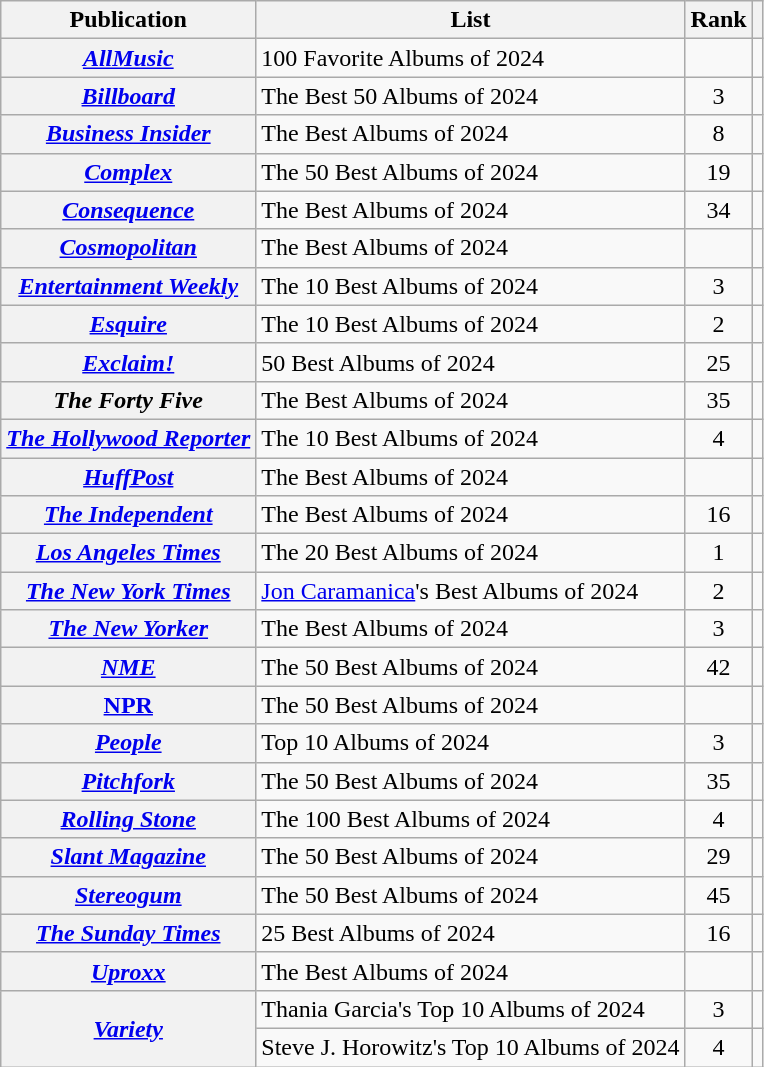<table class="wikitable sortable plainrowheaders">
<tr>
<th scope="col">Publication</th>
<th scope="col">List</th>
<th scope="col">Rank</th>
<th scope="col"></th>
</tr>
<tr>
<th scope="row"><em><a href='#'>AllMusic</a></em></th>
<td>100 Favorite Albums of 2024</td>
<td></td>
<td style="text-align: center;"></td>
</tr>
<tr>
<th scope="row"><em><a href='#'>Billboard</a></em></th>
<td>The Best 50 Albums of 2024</td>
<td style="text-align: center;">3</td>
<td style="text-align: center;"></td>
</tr>
<tr>
<th scope="row"><em><a href='#'>Business Insider</a></em></th>
<td>The Best Albums of 2024</td>
<td style="text-align: center;">8</td>
<td style="text-align: center;"></td>
</tr>
<tr>
<th scope="row"><em><a href='#'>Complex</a></em></th>
<td>The 50 Best Albums of 2024</td>
<td style="text-align: center;">19</td>
<td style="text-align: center;"></td>
</tr>
<tr>
<th scope="row"><em><a href='#'>Consequence</a></em></th>
<td>The Best Albums of 2024</td>
<td style="text-align: center;">34</td>
<td style="text-align: center;"></td>
</tr>
<tr>
<th scope="row"><em><a href='#'>Cosmopolitan</a></em></th>
<td>The Best Albums of 2024</td>
<td></td>
<td style="text-align: center;"></td>
</tr>
<tr>
<th scope="row"><em><a href='#'>Entertainment Weekly</a></em></th>
<td>The 10 Best Albums of 2024</td>
<td style="text-align: center;">3</td>
<td></td>
</tr>
<tr>
<th scope="row"><em><a href='#'>Esquire</a></em></th>
<td>The 10 Best Albums of 2024</td>
<td style="text-align: center;">2</td>
<td style="text-align: center;"></td>
</tr>
<tr>
<th scope="row"><em><a href='#'>Exclaim!</a></em></th>
<td>50 Best Albums of 2024</td>
<td style="text-align: center;">25</td>
<td style="text-align: center;"></td>
</tr>
<tr>
<th scope="row"><em>The Forty Five</em></th>
<td>The Best Albums of 2024</td>
<td style="text-align: center;">35</td>
<td></td>
</tr>
<tr>
<th scope="row"><em><a href='#'>The Hollywood Reporter</a></em></th>
<td>The 10 Best Albums of 2024</td>
<td style="text-align: center;">4</td>
<td style="text-align: center;"></td>
</tr>
<tr>
<th scope="row"><em><a href='#'>HuffPost</a></em></th>
<td>The Best Albums of 2024</td>
<td></td>
<td style="text-align: center;"></td>
</tr>
<tr>
<th scope="row"><em><a href='#'>The Independent</a></em></th>
<td>The Best Albums of 2024</td>
<td style="text-align: center;">16</td>
<td></td>
</tr>
<tr>
<th scope="row"><em><a href='#'>Los Angeles Times</a></em></th>
<td>The 20 Best Albums of 2024</td>
<td style="text-align: center;">1</td>
<td style="text-align: center;"></td>
</tr>
<tr>
<th scope="row"><em><a href='#'>The New York Times</a></em></th>
<td><a href='#'>Jon Caramanica</a>'s Best Albums of 2024</td>
<td style="text-align: center;">2</td>
<td style="text-align: center;"></td>
</tr>
<tr>
<th scope="row"><em><a href='#'>The New Yorker</a></em></th>
<td>The Best Albums of 2024</td>
<td style="text-align: center;">3</td>
<td style="text-align: center;"></td>
</tr>
<tr>
<th scope="row"><em><a href='#'>NME</a></em></th>
<td>The 50 Best Albums of 2024</td>
<td style="text-align: center;">42</td>
<td style="text-align: center;"></td>
</tr>
<tr>
<th scope="row"><a href='#'>NPR</a></th>
<td>The 50 Best Albums of 2024</td>
<td></td>
<td style="text-align: center;"></td>
</tr>
<tr>
<th scope="row"><em><a href='#'>People</a></em></th>
<td>Top 10 Albums of 2024</td>
<td style="text-align: center;">3</td>
<td style="text-align: center;"></td>
</tr>
<tr>
<th scope="row"><em><a href='#'>Pitchfork</a></em></th>
<td>The 50 Best Albums of 2024</td>
<td style="text-align: center;">35</td>
<td style="text-align: center;"></td>
</tr>
<tr>
<th scope="row"><em><a href='#'>Rolling Stone</a></em></th>
<td>The 100 Best Albums of 2024</td>
<td style="text-align: center;">4</td>
<td style="text-align: center;"></td>
</tr>
<tr>
<th scope="row"><em><a href='#'>Slant Magazine</a></em></th>
<td>The 50 Best Albums of 2024</td>
<td style="text-align: center;">29</td>
<td style="text-align: center;"></td>
</tr>
<tr>
<th scope="row"><em><a href='#'>Stereogum</a></em></th>
<td>The 50 Best Albums of 2024</td>
<td style="text-align: center;">45</td>
<td style="text-align: center;"></td>
</tr>
<tr>
<th scope="row"><em><a href='#'>The Sunday Times</a></em></th>
<td>25 Best Albums of 2024</td>
<td style="text-align: center;">16</td>
<td style="text-align: center;"></td>
</tr>
<tr>
<th scope="row"><em><a href='#'>Uproxx</a></em></th>
<td>The Best Albums of 2024</td>
<td></td>
<td align="center"></td>
</tr>
<tr>
<th rowspan="2" scope="row"><em><a href='#'>Variety</a></em></th>
<td>Thania Garcia's Top 10 Albums of 2024</td>
<td style="text-align: center;">3</td>
<td align="center"></td>
</tr>
<tr>
<td>Steve J. Horowitz's Top 10 Albums of 2024</td>
<td style="text-align: center;">4</td>
<td align="center"></td>
</tr>
</table>
